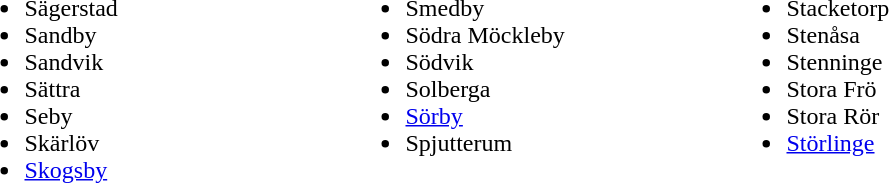<table class="" style="margin-bottom: 10px;">
<tr>
<td valign="top" width="250"><br><ul><li>Sägerstad</li><li>Sandby</li><li>Sandvik</li><li>Sättra</li><li>Seby</li><li>Skärlöv</li><li><a href='#'>Skogsby</a></li></ul></td>
<td valign="top" width="250"><br><ul><li>Smedby</li><li>Södra Möckleby</li><li>Södvik</li><li>Solberga</li><li><a href='#'>Sörby</a></li><li>Spjutterum</li></ul></td>
<td valign="top" width="250"><br><ul><li>Stacketorp</li><li>Stenåsa</li><li>Stenninge</li><li>Stora Frö</li><li>Stora Rör</li><li><a href='#'>Störlinge</a></li></ul></td>
</tr>
</table>
